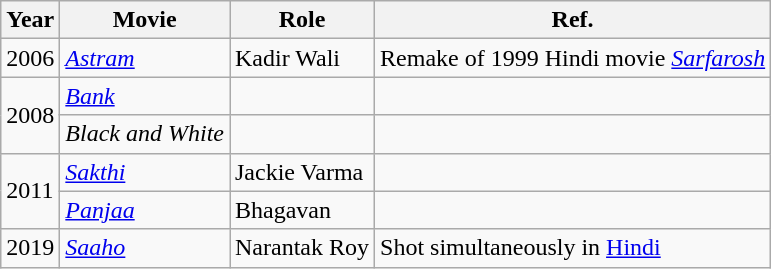<table class="wikitable">
<tr>
<th>Year</th>
<th>Movie</th>
<th>Role</th>
<th>Ref.</th>
</tr>
<tr>
<td>2006</td>
<td><em><a href='#'>Astram</a></em></td>
<td>Kadir Wali</td>
<td>Remake of 1999 Hindi movie <em><a href='#'>Sarfarosh</a></em></td>
</tr>
<tr>
<td rowspan="2">2008</td>
<td><em><a href='#'>Bank</a></em></td>
<td></td>
<td></td>
</tr>
<tr>
<td><em>Black and White</em></td>
<td></td>
<td></td>
</tr>
<tr>
<td rowspan="2">2011</td>
<td><em><a href='#'>Sakthi</a></em></td>
<td>Jackie Varma</td>
<td></td>
</tr>
<tr>
<td><em><a href='#'>Panjaa</a></em></td>
<td>Bhagavan</td>
<td></td>
</tr>
<tr>
<td>2019</td>
<td><em><a href='#'>Saaho</a></em></td>
<td>Narantak Roy</td>
<td>Shot simultaneously in <a href='#'>Hindi</a></td>
</tr>
</table>
